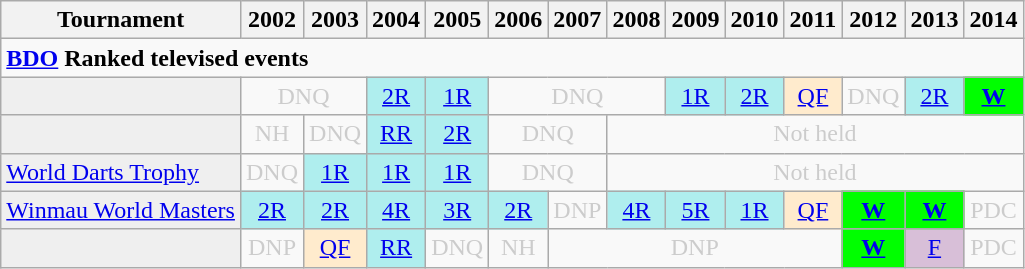<table class="wikitable">
<tr>
<th>Tournament</th>
<th>2002</th>
<th>2003</th>
<th>2004</th>
<th>2005</th>
<th>2006</th>
<th>2007</th>
<th>2008</th>
<th>2009</th>
<th>2010</th>
<th>2011</th>
<th>2012</th>
<th>2013</th>
<th>2014</th>
</tr>
<tr>
<td colspan="15" align="left"><strong><a href='#'>BDO</a> Ranked televised events</strong></td>
</tr>
<tr>
<td style="background:#efefef;"></td>
<td colspan="2" style="text-align:center; color:#ccc;">DNQ</td>
<td style="text-align:center; background:#afeeee;"><a href='#'>2R</a></td>
<td style="text-align:center; background:#afeeee;"><a href='#'>1R</a></td>
<td colspan="3" style="text-align:center; color:#ccc;">DNQ</td>
<td style="text-align:center; background:#afeeee;"><a href='#'>1R</a></td>
<td style="text-align:center; background:#afeeee;"><a href='#'>2R</a></td>
<td style="text-align:center; background:#ffebcd;"><a href='#'>QF</a></td>
<td style="text-align:center; color:#ccc;">DNQ</td>
<td style="text-align:center; background:#afeeee;"><a href='#'>2R</a></td>
<td style="text-align:center; background:lime;"><strong><a href='#'>W</a></strong></td>
</tr>
<tr>
<td style="background:#efefef;"></td>
<td style="text-align:center; color:#ccc;">NH</td>
<td style="text-align:center; color:#ccc;">DNQ</td>
<td style="text-align:center; background:#afeeee;"><a href='#'>RR</a></td>
<td style="text-align:center; background:#afeeee;"><a href='#'>2R</a></td>
<td colspan="2" style="text-align:center; color:#ccc;">DNQ</td>
<td colspan="7" style="text-align:center; color:#ccc;">Not held</td>
</tr>
<tr>
<td style="background:#efefef;"><a href='#'>World Darts Trophy</a></td>
<td style="text-align:center; color:#ccc;">DNQ</td>
<td style="text-align:center; background:#afeeee;"><a href='#'>1R</a></td>
<td style="text-align:center; background:#afeeee;"><a href='#'>1R</a></td>
<td style="text-align:center; background:#afeeee;"><a href='#'>1R</a></td>
<td colspan="2" style="text-align:center; color:#ccc;">DNQ</td>
<td colspan="7" style="text-align:center; color:#ccc;">Not held</td>
</tr>
<tr>
<td style="background:#efefef;"><a href='#'>Winmau World Masters</a></td>
<td style="text-align:center; background:#afeeee;"><a href='#'>2R</a></td>
<td style="text-align:center; background:#afeeee;"><a href='#'>2R</a></td>
<td style="text-align:center; background:#afeeee;"><a href='#'>4R</a></td>
<td style="text-align:center; background:#afeeee;"><a href='#'>3R</a></td>
<td style="text-align:center; background:#afeeee;"><a href='#'>2R</a></td>
<td style="text-align:center; color:#ccc;">DNP</td>
<td style="text-align:center; background:#afeeee;"><a href='#'>4R</a></td>
<td style="text-align:center; background:#afeeee;"><a href='#'>5R</a></td>
<td style="text-align:center; background:#afeeee;"><a href='#'>1R</a></td>
<td style="text-align:center; background:#ffebcd;"><a href='#'>QF</a></td>
<td style="text-align:center; background:lime;"><strong><a href='#'>W</a></strong></td>
<td style="text-align:center; background:lime;"><strong><a href='#'>W</a></strong></td>
<td style="text-align:center; color:#ccc;">PDC</td>
</tr>
<tr>
<td style="background:#efefef;"></td>
<td style="text-align:center; color:#ccc;">DNP</td>
<td style="text-align:center; background:#ffebcd;"><a href='#'>QF</a></td>
<td style="text-align:center; background:#afeeee;"><a href='#'>RR</a></td>
<td style="text-align:center; color:#ccc;">DNQ</td>
<td style="text-align:center; color:#ccc;">NH</td>
<td colspan="5" style="text-align:center; color:#ccc;">DNP</td>
<td style="text-align:center; background:lime;"><strong><a href='#'>W</a></strong></td>
<td style="text-align:center; background:thistle;"><a href='#'>F</a></td>
<td style="text-align:center; color:#ccc;">PDC</td>
</tr>
</table>
